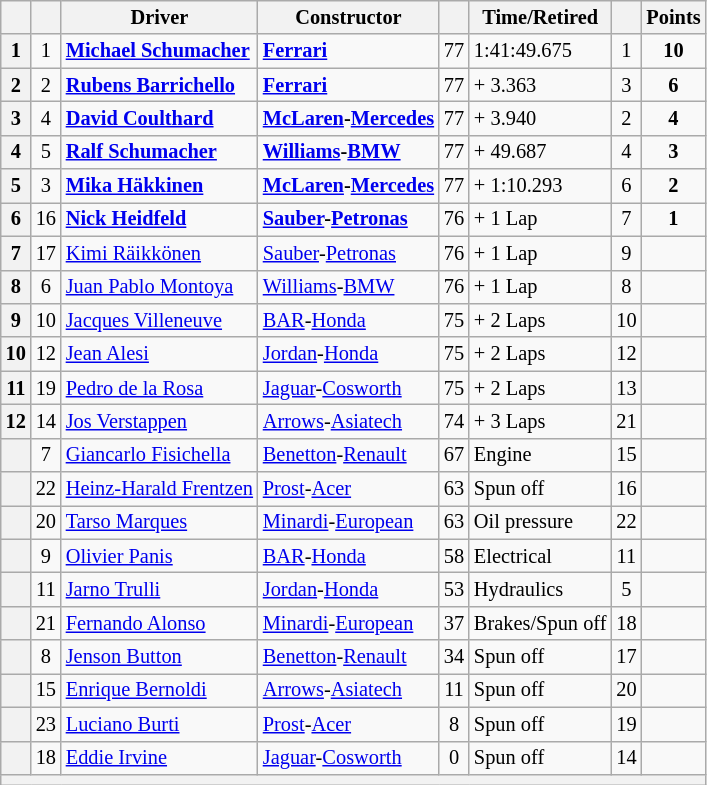<table class="wikitable sortable" style="font-size: 85%;">
<tr>
<th scope="col"></th>
<th scope="col"></th>
<th scope="col">Driver</th>
<th scope="col">Constructor</th>
<th scope="col" class="unsortable"></th>
<th scope="col" class="unsortable">Time/Retired</th>
<th scope="col"></th>
<th scope="col">Points</th>
</tr>
<tr>
<th scope="row">1</th>
<td align="center">1</td>
<td data-sort-value="SCH1"> <strong><a href='#'>Michael Schumacher</a></strong></td>
<td><strong><a href='#'>Ferrari</a></strong></td>
<td align="center">77</td>
<td>1:41:49.675</td>
<td align="center">1</td>
<td align="center"><strong>10</strong></td>
</tr>
<tr>
<th scope="row">2</th>
<td align="center">2</td>
<td data-sort-value="BAR"> <strong><a href='#'>Rubens Barrichello</a></strong></td>
<td><strong><a href='#'>Ferrari</a></strong></td>
<td align="center">77</td>
<td>+ 3.363</td>
<td align="center">3</td>
<td align="center"><strong>6</strong></td>
</tr>
<tr>
<th scope="row">3</th>
<td align="center">4</td>
<td data-sort-value="COU"> <strong><a href='#'>David Coulthard</a></strong></td>
<td><strong><a href='#'>McLaren</a>-<a href='#'>Mercedes</a></strong></td>
<td align="center">77</td>
<td>+ 3.940</td>
<td align="center">2</td>
<td align="center"><strong>4</strong></td>
</tr>
<tr>
<th scope="row">4</th>
<td align="center">5</td>
<td data-sort-value="SCH2"> <strong><a href='#'>Ralf Schumacher</a></strong></td>
<td><strong><a href='#'>Williams</a>-<a href='#'>BMW</a></strong></td>
<td align="center">77</td>
<td>+ 49.687</td>
<td align="center">4</td>
<td align="center"><strong>3</strong></td>
</tr>
<tr>
<th scope="row">5</th>
<td align="center">3</td>
<td data-sort-value="HAK"> <strong><a href='#'>Mika Häkkinen</a></strong></td>
<td><strong><a href='#'>McLaren</a>-<a href='#'>Mercedes</a></strong></td>
<td align="center">77</td>
<td>+ 1:10.293</td>
<td align="center">6</td>
<td align="center"><strong>2</strong></td>
</tr>
<tr>
<th scope="row">6</th>
<td align="center">16</td>
<td data-sort-value="HEI"> <strong><a href='#'>Nick Heidfeld</a></strong></td>
<td><strong><a href='#'>Sauber</a>-<a href='#'>Petronas</a></strong></td>
<td align="center">76</td>
<td>+ 1 Lap</td>
<td align="center">7</td>
<td align="center"><strong>1</strong></td>
</tr>
<tr>
<th scope="row">7</th>
<td align="center">17</td>
<td data-sort-value="RAI"> <a href='#'>Kimi Räikkönen</a></td>
<td><a href='#'>Sauber</a>-<a href='#'>Petronas</a></td>
<td align="center">76</td>
<td>+ 1 Lap</td>
<td align="center">9</td>
<td> </td>
</tr>
<tr>
<th scope="row">8</th>
<td align="center">6</td>
<td data-sort-value="MON"> <a href='#'>Juan Pablo Montoya</a></td>
<td><a href='#'>Williams</a>-<a href='#'>BMW</a></td>
<td align="center">76</td>
<td>+ 1 Lap</td>
<td align="center">8</td>
<td> </td>
</tr>
<tr>
<th scope="row">9</th>
<td align="center">10</td>
<td data-sort-value="VIL"> <a href='#'>Jacques Villeneuve</a></td>
<td><a href='#'>BAR</a>-<a href='#'>Honda</a></td>
<td align="center">75</td>
<td>+ 2 Laps</td>
<td align="center">10</td>
<td> </td>
</tr>
<tr>
<th scope="row">10</th>
<td align="center">12</td>
<td data-sort-value="ALE"> <a href='#'>Jean Alesi</a></td>
<td><a href='#'>Jordan</a>-<a href='#'>Honda</a></td>
<td align="center">75</td>
<td>+ 2 Laps</td>
<td align="center">12</td>
<td> </td>
</tr>
<tr>
<th scope="row">11</th>
<td align="center">19</td>
<td data-sort-value="DLR"> <a href='#'>Pedro de la Rosa</a></td>
<td><a href='#'>Jaguar</a>-<a href='#'>Cosworth</a></td>
<td align="center">75</td>
<td>+ 2 Laps</td>
<td align="center">13</td>
<td> </td>
</tr>
<tr>
<th scope="row">12</th>
<td align="center">14</td>
<td data-sort-value="VER"> <a href='#'>Jos Verstappen</a></td>
<td><a href='#'>Arrows</a>-<a href='#'>Asiatech</a></td>
<td align="center">74</td>
<td>+ 3 Laps</td>
<td align="center">21</td>
<td> </td>
</tr>
<tr>
<th data-sort-value="13" scope="row"></th>
<td align="center">7</td>
<td data-sort-value="FIS"> <a href='#'>Giancarlo Fisichella</a></td>
<td><a href='#'>Benetton</a>-<a href='#'>Renault</a></td>
<td align="center">67</td>
<td>Engine</td>
<td align="center">15</td>
<td> </td>
</tr>
<tr>
<th data-sort-value="14" scope="row"></th>
<td align="center">22</td>
<td data-sort-value="FRE"> <a href='#'>Heinz-Harald Frentzen</a></td>
<td><a href='#'>Prost</a>-<a href='#'>Acer</a></td>
<td align="center">63</td>
<td>Spun off</td>
<td align="center">16</td>
<td> </td>
</tr>
<tr>
<th data-sort-value="15" scope="row"></th>
<td align="center">20</td>
<td data-sort-value="MAR"> <a href='#'>Tarso Marques</a></td>
<td><a href='#'>Minardi</a>-<a href='#'>European</a></td>
<td align="center">63</td>
<td>Oil pressure</td>
<td align="center">22</td>
<td> </td>
</tr>
<tr>
<th data-sort-value="16" scope="row"></th>
<td align="center">9</td>
<td data-sort-value="PAN"> <a href='#'>Olivier Panis</a></td>
<td><a href='#'>BAR</a>-<a href='#'>Honda</a></td>
<td align="center">58</td>
<td>Electrical</td>
<td align="center">11</td>
<td> </td>
</tr>
<tr>
<th data-sort-value="17" scope="row"></th>
<td align="center">11</td>
<td data-sort-value="TRU"> <a href='#'>Jarno Trulli</a></td>
<td><a href='#'>Jordan</a>-<a href='#'>Honda</a></td>
<td align="center">53</td>
<td>Hydraulics</td>
<td align="center">5</td>
<td> </td>
</tr>
<tr>
<th data-sort-value="18" scope="row"></th>
<td align="center">21</td>
<td data-sort-value="ALO"> <a href='#'>Fernando Alonso</a></td>
<td><a href='#'>Minardi</a>-<a href='#'>European</a></td>
<td align="center">37</td>
<td>Brakes/Spun off</td>
<td align="center">18</td>
<td> </td>
</tr>
<tr>
<th data-sort-value="19" scope="row"></th>
<td align="center">8</td>
<td data-sort-value="BUT"> <a href='#'>Jenson Button</a></td>
<td><a href='#'>Benetton</a>-<a href='#'>Renault</a></td>
<td align="center">34</td>
<td>Spun off</td>
<td align="center">17</td>
<td> </td>
</tr>
<tr>
<th data-sort-value="20" scope="row"></th>
<td align="center">15</td>
<td data-sort-value="BER"> <a href='#'>Enrique Bernoldi</a></td>
<td><a href='#'>Arrows</a>-<a href='#'>Asiatech</a></td>
<td align="center">11</td>
<td>Spun off</td>
<td align="center">20</td>
<td> </td>
</tr>
<tr>
<th data-sort-value="21" scope="row"></th>
<td align="center">23</td>
<td data-sort-value="BUR"> <a href='#'>Luciano Burti</a></td>
<td><a href='#'>Prost</a>-<a href='#'>Acer</a></td>
<td align="center">8</td>
<td>Spun off</td>
<td align="center">19</td>
<td> </td>
</tr>
<tr>
<th data-sort-value="22" scope="row"></th>
<td align="center">18</td>
<td data-sort-value="IRV"> <a href='#'>Eddie Irvine</a></td>
<td><a href='#'>Jaguar</a>-<a href='#'>Cosworth</a></td>
<td align="center">0</td>
<td>Spun off</td>
<td align="center">14</td>
<td> </td>
</tr>
<tr class="sortbottom">
<th colspan="8"></th>
</tr>
</table>
